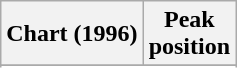<table class="wikitable sortable plainrowheaders" style="text-align:center">
<tr>
<th scope="col">Chart (1996)</th>
<th scope="col">Peak<br> position</th>
</tr>
<tr>
</tr>
<tr>
</tr>
</table>
